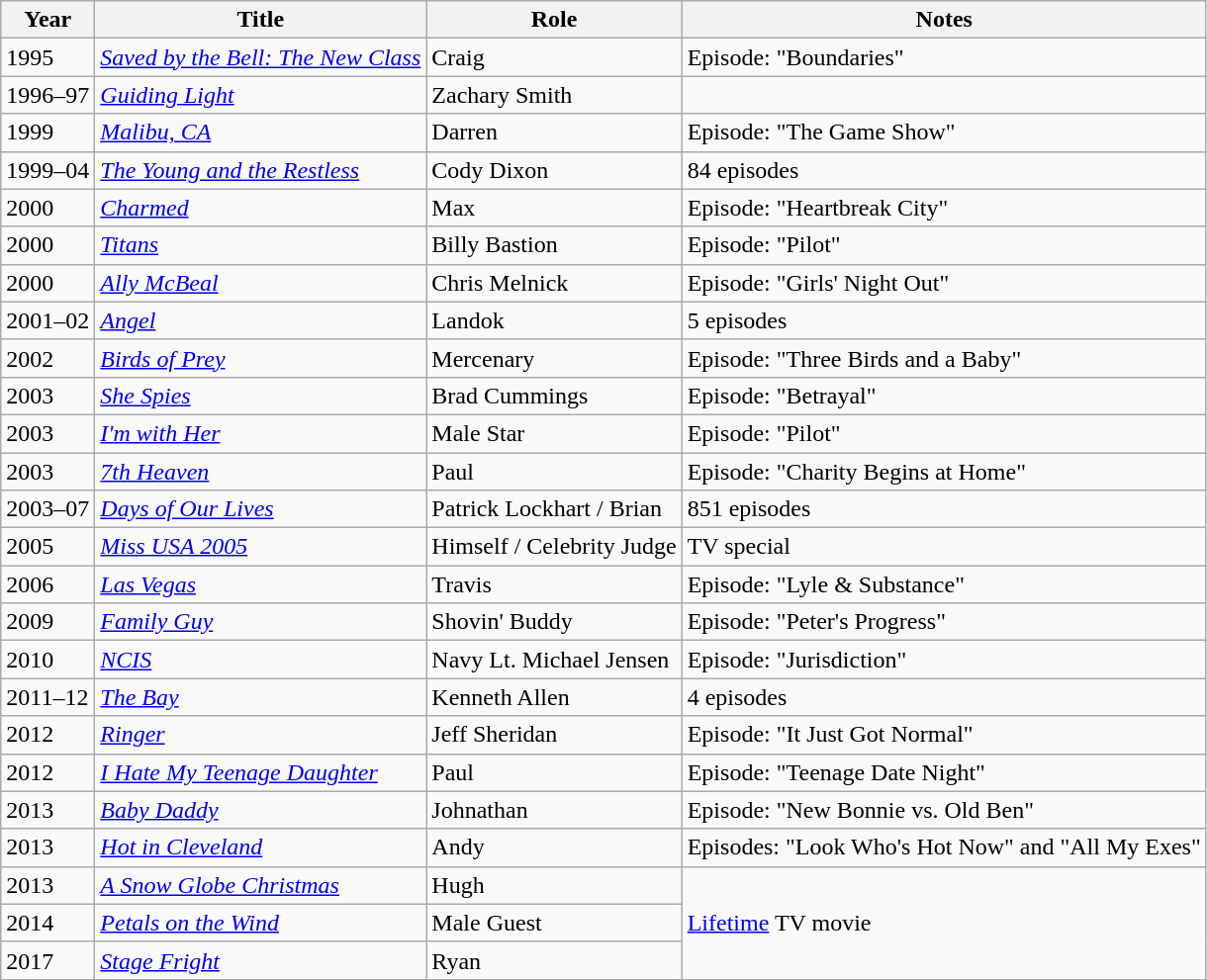<table class="wikitable">
<tr>
<th>Year</th>
<th>Title</th>
<th>Role</th>
<th>Notes</th>
</tr>
<tr>
<td>1995</td>
<td><em><a href='#'>Saved by the Bell: The New Class</a></em></td>
<td>Craig</td>
<td>Episode: "Boundaries"</td>
</tr>
<tr>
<td>1996–97</td>
<td><em><a href='#'>Guiding Light</a></em></td>
<td>Zachary Smith</td>
<td></td>
</tr>
<tr>
<td>1999</td>
<td><em><a href='#'>Malibu, CA</a></em></td>
<td>Darren</td>
<td>Episode: "The Game Show"</td>
</tr>
<tr>
<td>1999–04</td>
<td><em><a href='#'>The Young and the Restless</a></em></td>
<td>Cody Dixon</td>
<td>84 episodes</td>
</tr>
<tr>
<td>2000</td>
<td><em><a href='#'>Charmed</a></em></td>
<td>Max</td>
<td>Episode: "Heartbreak City"</td>
</tr>
<tr>
<td>2000</td>
<td><em><a href='#'>Titans</a></em></td>
<td>Billy Bastion</td>
<td>Episode: "Pilot"</td>
</tr>
<tr>
<td>2000</td>
<td><em><a href='#'>Ally McBeal</a></em></td>
<td>Chris Melnick</td>
<td>Episode: "Girls' Night Out"</td>
</tr>
<tr>
<td>2001–02</td>
<td><em><a href='#'>Angel</a></em></td>
<td>Landok</td>
<td>5 episodes</td>
</tr>
<tr>
<td>2002</td>
<td><em><a href='#'>Birds of Prey</a></em></td>
<td>Mercenary</td>
<td>Episode: "Three Birds and a Baby"</td>
</tr>
<tr>
<td>2003</td>
<td><em><a href='#'>She Spies</a></em></td>
<td>Brad Cummings</td>
<td>Episode: "Betrayal"</td>
</tr>
<tr>
<td>2003</td>
<td><em><a href='#'>I'm with Her</a></em></td>
<td>Male Star</td>
<td>Episode: "Pilot"</td>
</tr>
<tr>
<td>2003</td>
<td><em><a href='#'>7th Heaven</a></em></td>
<td>Paul</td>
<td>Episode: "Charity Begins at Home"</td>
</tr>
<tr>
<td>2003–07</td>
<td><em><a href='#'>Days of Our Lives</a></em></td>
<td>Patrick Lockhart / Brian</td>
<td>851 episodes</td>
</tr>
<tr>
<td>2005</td>
<td><em><a href='#'>Miss USA 2005</a></em></td>
<td>Himself / Celebrity Judge</td>
<td>TV special</td>
</tr>
<tr>
<td>2006</td>
<td><em><a href='#'>Las Vegas</a></em></td>
<td>Travis</td>
<td>Episode: "Lyle & Substance"</td>
</tr>
<tr>
<td>2009</td>
<td><em><a href='#'>Family Guy</a></em></td>
<td>Shovin' Buddy</td>
<td>Episode: "Peter's Progress"</td>
</tr>
<tr>
<td>2010</td>
<td><em><a href='#'>NCIS</a></em></td>
<td>Navy Lt. Michael Jensen</td>
<td>Episode: "Jurisdiction"</td>
</tr>
<tr>
<td>2011–12</td>
<td><em><a href='#'>The Bay</a></em></td>
<td>Kenneth Allen</td>
<td>4 episodes</td>
</tr>
<tr>
<td>2012</td>
<td><em><a href='#'>Ringer</a></em></td>
<td>Jeff Sheridan</td>
<td>Episode: "It Just Got Normal"</td>
</tr>
<tr>
<td>2012</td>
<td><em><a href='#'>I Hate My Teenage Daughter</a></em></td>
<td>Paul</td>
<td>Episode: "Teenage Date Night"</td>
</tr>
<tr>
<td>2013</td>
<td><em><a href='#'>Baby Daddy</a></em></td>
<td>Johnathan</td>
<td>Episode: "New Bonnie vs. Old Ben"</td>
</tr>
<tr>
<td>2013</td>
<td><em><a href='#'>Hot in Cleveland</a></em></td>
<td>Andy</td>
<td>Episodes: "Look Who's Hot Now" and "All My Exes"</td>
</tr>
<tr>
<td>2013</td>
<td><em><a href='#'>A Snow Globe Christmas</a></em></td>
<td>Hugh</td>
<td rowspan="3"><a href='#'>Lifetime</a> TV movie</td>
</tr>
<tr>
<td>2014</td>
<td><em><a href='#'>Petals on the Wind</a></em></td>
<td>Male Guest</td>
</tr>
<tr>
<td>2017</td>
<td><em><a href='#'>Stage Fright</a></em></td>
<td>Ryan</td>
</tr>
</table>
